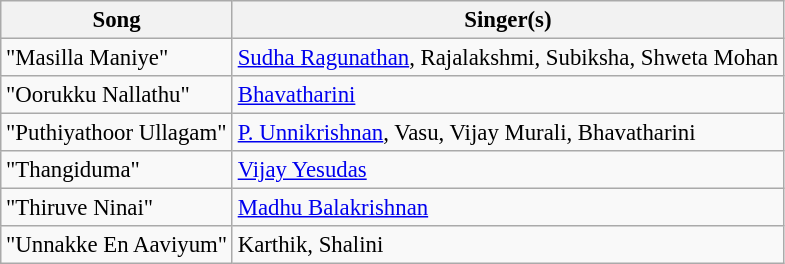<table class="wikitable" style="font-size:95%;">
<tr>
<th>Song</th>
<th>Singer(s)</th>
</tr>
<tr>
<td>"Masilla Maniye"</td>
<td><a href='#'>Sudha Ragunathan</a>, Rajalakshmi, Subiksha, Shweta Mohan</td>
</tr>
<tr>
<td>"Oorukku Nallathu"</td>
<td><a href='#'>Bhavatharini</a></td>
</tr>
<tr>
<td>"Puthiyathoor Ullagam"</td>
<td><a href='#'>P. Unnikrishnan</a>, Vasu, Vijay Murali, Bhavatharini</td>
</tr>
<tr>
<td>"Thangiduma"</td>
<td><a href='#'>Vijay Yesudas</a></td>
</tr>
<tr>
<td>"Thiruve Ninai"</td>
<td><a href='#'>Madhu Balakrishnan</a></td>
</tr>
<tr>
<td>"Unnakke En Aaviyum"</td>
<td>Karthik, Shalini</td>
</tr>
</table>
